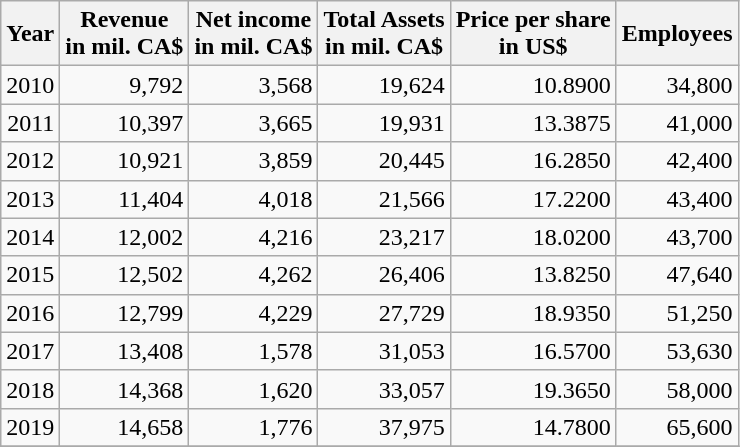<table class="wikitable float-left" style="text-align: right;">
<tr>
<th>Year</th>
<th>Revenue<br> in mil. CA$</th>
<th>Net income<br> in mil. CA$</th>
<th>Total Assets<br> in mil. CA$</th>
<th>Price per share<br> in US$</th>
<th>Employees</th>
</tr>
<tr>
<td>2010</td>
<td>9,792</td>
<td>3,568</td>
<td>19,624</td>
<td>10.8900</td>
<td>34,800</td>
</tr>
<tr>
<td>2011</td>
<td>10,397</td>
<td>3,665</td>
<td>19,931</td>
<td>13.3875</td>
<td>41,000</td>
</tr>
<tr>
<td>2012</td>
<td>10,921</td>
<td>3,859</td>
<td>20,445</td>
<td>16.2850</td>
<td>42,400</td>
</tr>
<tr>
<td>2013</td>
<td>11,404</td>
<td>4,018</td>
<td>21,566</td>
<td>17.2200</td>
<td>43,400</td>
</tr>
<tr>
<td>2014</td>
<td>12,002</td>
<td>4,216</td>
<td>23,217</td>
<td>18.0200</td>
<td>43,700</td>
</tr>
<tr>
<td>2015</td>
<td>12,502</td>
<td>4,262</td>
<td>26,406</td>
<td>13.8250</td>
<td>47,640</td>
</tr>
<tr>
<td>2016</td>
<td>12,799</td>
<td>4,229</td>
<td>27,729</td>
<td>18.9350</td>
<td>51,250</td>
</tr>
<tr>
<td>2017</td>
<td>13,408</td>
<td>1,578</td>
<td>31,053</td>
<td>16.5700</td>
<td>53,630</td>
</tr>
<tr>
<td>2018</td>
<td>14,368</td>
<td>1,620</td>
<td>33,057</td>
<td>19.3650</td>
<td>58,000</td>
</tr>
<tr>
<td>2019</td>
<td>14,658</td>
<td>1,776</td>
<td>37,975</td>
<td>14.7800</td>
<td>65,600</td>
</tr>
<tr>
</tr>
</table>
